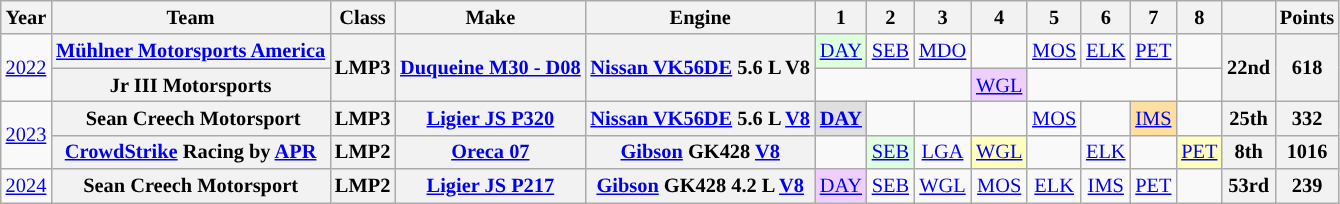<table class="wikitable" style="text-align:center; font-size:85%">
<tr>
<th>Year</th>
<th>Team</th>
<th>Class</th>
<th>Make</th>
<th>Engine</th>
<th>1</th>
<th>2</th>
<th>3</th>
<th>4</th>
<th>5</th>
<th>6</th>
<th>7</th>
<th>8</th>
<th></th>
<th>Points</th>
</tr>
<tr>
<td rowspan=2><a href='#'>2022</a></td>
<th nowrap><a href='#'>Mühlner Motorsports America</a></th>
<th rowspan=2>LMP3</th>
<th rowspan=2nowrap><a href='#'>Duqueine M30 - D08</a></th>
<th rowspan=2nowrap><a href='#'>Nissan VK56DE</a> 5.6 L V8</th>
<td style="background:#DFFFDF;"><a href='#'>DAY</a><br></td>
<td><a href='#'>SEB</a></td>
<td><a href='#'>MDO</a></td>
<td></td>
<td><a href='#'>MOS</a></td>
<td><a href='#'>ELK</a></td>
<td><a href='#'>PET</a></td>
<td></td>
<th rowspan=2>22nd</th>
<th rowspan=2>618</th>
</tr>
<tr>
<th nowrap>Jr III Motorsports</th>
<td colspan=3></td>
<td style="background:#EFCFFF;"><a href='#'>WGL</a><br></td>
<td colspan=3></td>
</tr>
<tr>
<td rowspan=2><a href='#'>2023</a></td>
<th nowrap> Sean Creech Motorsport</th>
<th>LMP3</th>
<th nowrap><a href='#'>Ligier JS P320</a></th>
<th nowrap><a href='#'>Nissan VK56DE</a> 5.6 L <a href='#'>V8</a></th>
<td style="background:#DFDFDF;"><strong><a href='#'>DAY</a><br></strong></td>
<td></td>
<td></td>
<td></td>
<td><a href='#'>MOS</a></td>
<td></td>
<td style="background:#FFDF9F;”"><a href='#'>IMS</a><br></td>
<td></td>
<th>25th</th>
<th>332</th>
</tr>
<tr>
<th nowrap><a href='#'>CrowdStrike</a> Racing by <a href='#'>APR</a></th>
<th>LMP2</th>
<th nowrap><a href='#'>Oreca 07</a></th>
<th nowrap><a href='#'>Gibson</a> GK428 <a href='#'>V8</a></th>
<td></td>
<td style="background:#DFFFDF;"><a href='#'>SEB</a><br></td>
<td><a href='#'>LGA</a></td>
<td style="background:#FFFFBF;"><a href='#'>WGL</a><br></td>
<td></td>
<td><a href='#'>ELK</a></td>
<td></td>
<td style="background:#FFFFBF;"><a href='#'>PET</a><br></td>
<th>8th</th>
<th>1016</th>
</tr>
<tr>
<td><a href='#'>2024</a></td>
<th nowrap>Sean Creech Motorsport</th>
<th>LMP2</th>
<th nowrap><a href='#'>Ligier JS P217</a></th>
<th nowrap><a href='#'>Gibson</a> GK428 4.2 L <a href='#'>V8</a></th>
<td style="background:#EFCFFF;"><a href='#'>DAY</a><br></td>
<td><a href='#'>SEB</a></td>
<td><a href='#'>WGL</a></td>
<td><a href='#'>MOS</a></td>
<td><a href='#'>ELK</a></td>
<td><a href='#'>IMS</a></td>
<td><a href='#'>PET</a></td>
<td></td>
<th>53rd</th>
<th>239</th>
</tr>
</table>
